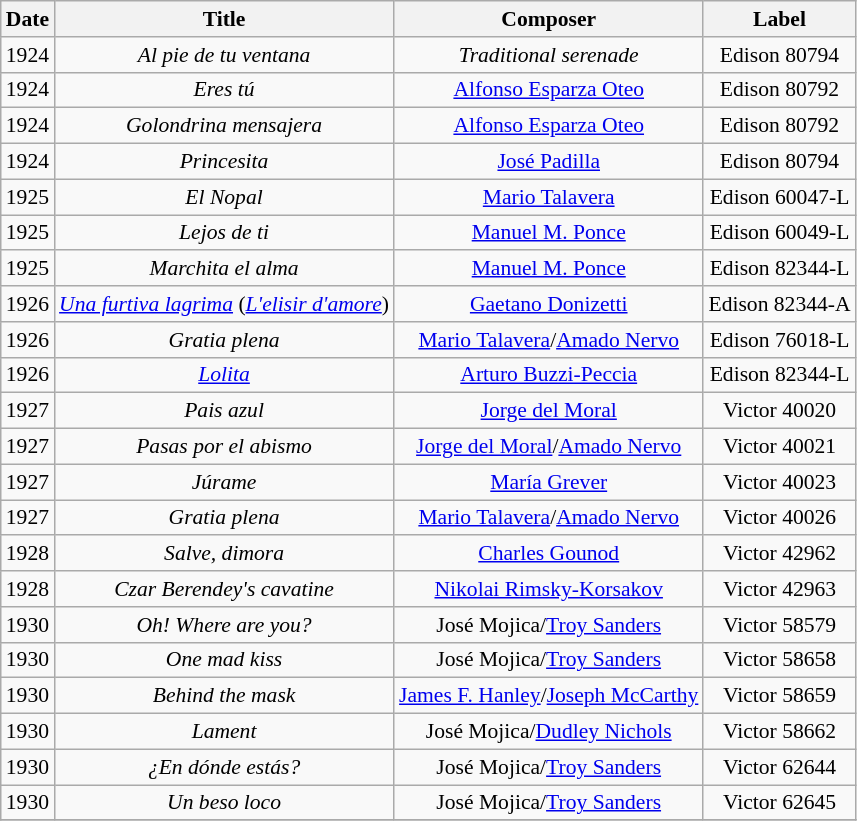<table class="wikitable" style="font-size:90%;">
<tr>
<th>Date</th>
<th>Title</th>
<th>Composer</th>
<th>Label</th>
</tr>
<tr align=center>
<td>1924</td>
<td><em>Al pie de tu ventana</em></td>
<td><em>Traditional serenade</em></td>
<td>Edison 80794</td>
</tr>
<tr align=center>
<td>1924</td>
<td><em>Eres tú</em></td>
<td><a href='#'>Alfonso Esparza Oteo</a></td>
<td>Edison 80792</td>
</tr>
<tr align=center>
<td>1924</td>
<td><em>Golondrina mensajera</em></td>
<td><a href='#'>Alfonso Esparza Oteo</a></td>
<td>Edison 80792</td>
</tr>
<tr align=center>
<td>1924</td>
<td><em>Princesita</em></td>
<td><a href='#'>José Padilla</a></td>
<td>Edison 80794</td>
</tr>
<tr align=center>
<td>1925</td>
<td><em>El Nopal</em></td>
<td><a href='#'>Mario Talavera</a></td>
<td>Edison 60047-L</td>
</tr>
<tr align=center>
<td>1925</td>
<td><em>Lejos de ti</em></td>
<td><a href='#'>Manuel M. Ponce</a></td>
<td>Edison 60049-L</td>
</tr>
<tr align=center>
<td>1925</td>
<td><em>Marchita el alma</em></td>
<td><a href='#'>Manuel M. Ponce</a></td>
<td>Edison 82344-L</td>
</tr>
<tr align=center>
<td>1926</td>
<td><em><a href='#'>Una furtiva lagrima</a></em> (<em><a href='#'>L'elisir d'amore</a></em>)</td>
<td><a href='#'>Gaetano Donizetti</a></td>
<td>Edison 82344-A</td>
</tr>
<tr align=center>
<td>1926</td>
<td><em>Gratia plena</em></td>
<td><a href='#'>Mario Talavera</a>/<a href='#'>Amado Nervo</a></td>
<td>Edison 76018-L</td>
</tr>
<tr align=center>
<td>1926</td>
<td><em><a href='#'>Lolita</a></em></td>
<td><a href='#'>Arturo Buzzi-Peccia</a></td>
<td>Edison 82344-L</td>
</tr>
<tr align=center>
<td>1927</td>
<td><em>Pais azul</em></td>
<td><a href='#'>Jorge del Moral</a></td>
<td>Victor 40020</td>
</tr>
<tr align=center>
<td>1927</td>
<td><em>Pasas por el abismo</em></td>
<td><a href='#'>Jorge del Moral</a>/<a href='#'>Amado Nervo</a></td>
<td>Victor 40021</td>
</tr>
<tr align=center>
<td>1927</td>
<td><em>Júrame</em></td>
<td><a href='#'>María Grever</a></td>
<td>Victor 40023</td>
</tr>
<tr align=center>
<td>1927</td>
<td><em>Gratia plena</em></td>
<td><a href='#'>Mario Talavera</a>/<a href='#'>Amado Nervo</a></td>
<td>Victor 40026</td>
</tr>
<tr align=center>
<td>1928</td>
<td><em>Salve, dimora</em></td>
<td><a href='#'>Charles Gounod</a></td>
<td>Victor 42962</td>
</tr>
<tr align=center>
<td>1928</td>
<td><em>Czar Berendey's cavatine</em></td>
<td><a href='#'>Nikolai Rimsky-Korsakov</a></td>
<td>Victor 42963</td>
</tr>
<tr align=center>
<td>1930</td>
<td><em>Oh! Where are you?</em></td>
<td>José Mojica/<a href='#'>Troy Sanders</a></td>
<td>Victor 58579</td>
</tr>
<tr align=center>
<td>1930</td>
<td><em>One mad kiss</em></td>
<td>José Mojica/<a href='#'>Troy Sanders</a></td>
<td>Victor 58658</td>
</tr>
<tr align=center>
<td>1930</td>
<td><em>Behind the mask</em></td>
<td><a href='#'>James F. Hanley</a>/<a href='#'>Joseph McCarthy</a></td>
<td>Victor 58659</td>
</tr>
<tr align=center>
<td>1930</td>
<td><em>Lament</em></td>
<td>José Mojica/<a href='#'>Dudley Nichols</a></td>
<td>Victor 58662</td>
</tr>
<tr align=center>
<td>1930</td>
<td><em>¿En dónde estás?</em></td>
<td>José Mojica/<a href='#'>Troy Sanders</a></td>
<td>Victor 62644</td>
</tr>
<tr align=center>
<td>1930</td>
<td><em>Un beso loco</em></td>
<td>José Mojica/<a href='#'>Troy Sanders</a></td>
<td>Victor 62645</td>
</tr>
<tr align=center>
</tr>
</table>
